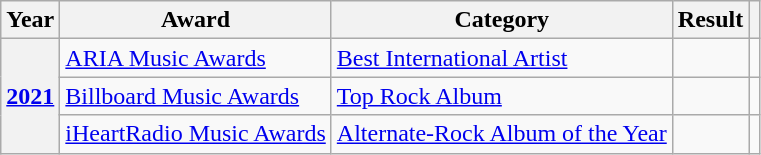<table class="wikitable sortable plainrowheaders">
<tr>
<th scope="col">Year</th>
<th scope="col">Award</th>
<th scope="col">Category</th>
<th scope="col">Result</th>
<th scope="col" class="unsortable"></th>
</tr>
<tr>
<th rowspan="3"><a href='#'>2021</a></th>
<td><a href='#'>ARIA Music Awards</a></td>
<td><a href='#'>Best International Artist</a></td>
<td></td>
<td></td>
</tr>
<tr>
<td><a href='#'>Billboard Music Awards</a></td>
<td><a href='#'>Top Rock Album</a></td>
<td></td>
<td style="text-align:center;"></td>
</tr>
<tr>
<td><a href='#'>iHeartRadio Music Awards</a></td>
<td><a href='#'>Alternate-Rock Album of the Year</a></td>
<td></td>
<td style="text-align:center;"></td>
</tr>
</table>
